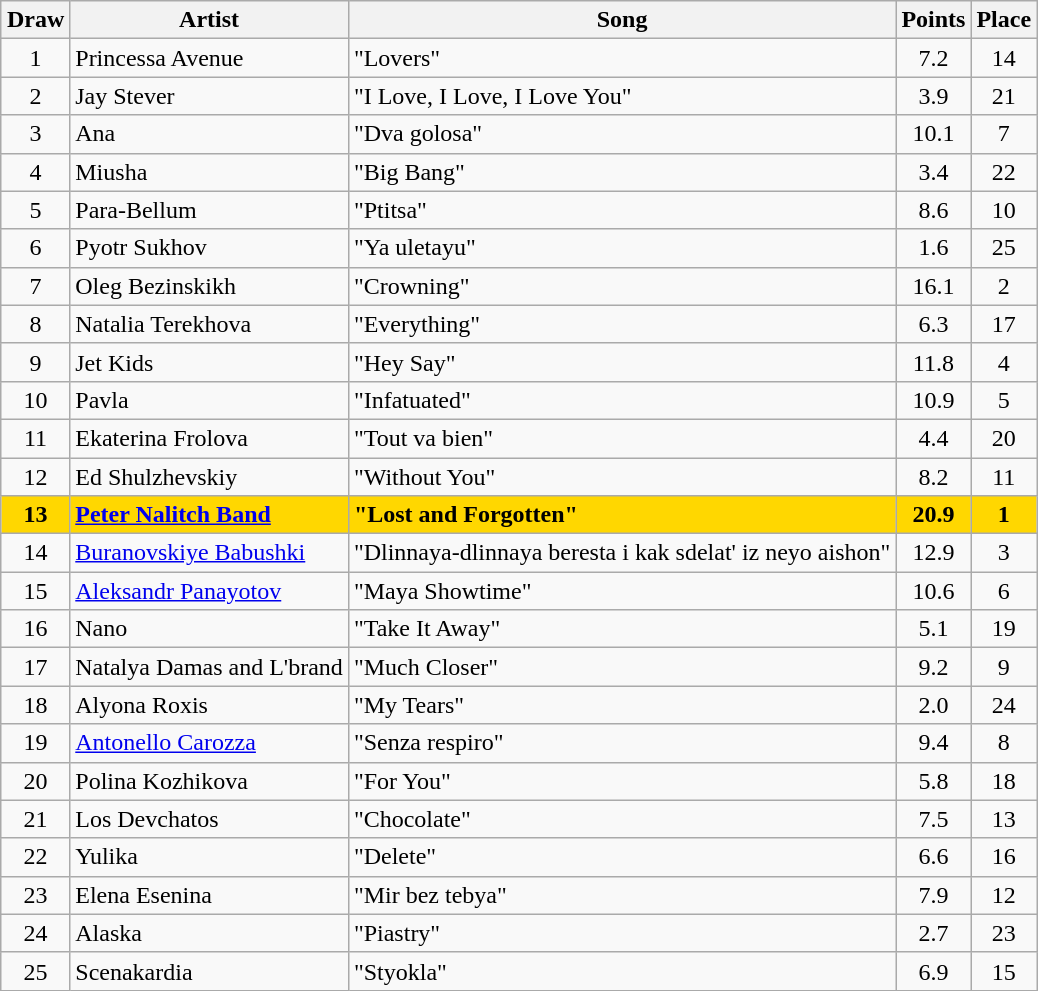<table class="sortable wikitable" style="margin: 1em auto 1em auto; text-align:center">
<tr>
<th>Draw</th>
<th>Artist</th>
<th>Song</th>
<th>Points</th>
<th>Place</th>
</tr>
<tr>
<td>1</td>
<td align="left">Princessa Avenue</td>
<td align="left">"Lovers"</td>
<td>7.2</td>
<td>14</td>
</tr>
<tr>
<td>2</td>
<td align="left">Jay Stever</td>
<td align="left">"I Love, I Love, I Love You"</td>
<td>3.9</td>
<td>21</td>
</tr>
<tr>
<td>3</td>
<td align="left">Ana</td>
<td align="left">"Dva golosa"</td>
<td>10.1</td>
<td>7</td>
</tr>
<tr>
<td>4</td>
<td align="left">Miusha</td>
<td align="left">"Big Bang"</td>
<td>3.4</td>
<td>22</td>
</tr>
<tr>
<td>5</td>
<td align="left">Para-Bellum</td>
<td align="left">"Ptitsa"</td>
<td>8.6</td>
<td>10</td>
</tr>
<tr>
<td>6</td>
<td align="left">Pyotr Sukhov</td>
<td align="left">"Ya uletayu"</td>
<td>1.6</td>
<td>25</td>
</tr>
<tr>
<td>7</td>
<td align="left">Oleg Bezinskikh</td>
<td align="left">"Crowning"</td>
<td>16.1</td>
<td>2</td>
</tr>
<tr>
<td>8</td>
<td align="left">Natalia Terekhova</td>
<td align="left">"Everything"</td>
<td>6.3</td>
<td>17</td>
</tr>
<tr>
<td>9</td>
<td align="left">Jet Kids</td>
<td align="left">"Hey Say"</td>
<td>11.8</td>
<td>4</td>
</tr>
<tr>
<td>10</td>
<td align="left">Pavla</td>
<td align="left">"Infatuated"</td>
<td>10.9</td>
<td>5</td>
</tr>
<tr>
<td>11</td>
<td align="left">Ekaterina Frolova</td>
<td align="left">"Tout va bien"</td>
<td>4.4</td>
<td>20</td>
</tr>
<tr>
<td>12</td>
<td align="left">Ed Shulzhevskiy</td>
<td align="left">"Without You"</td>
<td>8.2</td>
<td>11</td>
</tr>
<tr style="font-weight:bold; background:gold;">
<td>13</td>
<td align="left"><a href='#'>Peter Nalitch Band</a></td>
<td align="left">"Lost and Forgotten"</td>
<td>20.9</td>
<td>1</td>
</tr>
<tr>
<td>14</td>
<td align="left"><a href='#'>Buranovskiye Babushki</a></td>
<td align="left">"Dlinnaya-dlinnaya beresta i kak sdelat' iz neyo aishon"</td>
<td>12.9</td>
<td>3</td>
</tr>
<tr>
<td>15</td>
<td align="left"><a href='#'>Aleksandr Panayotov</a></td>
<td align="left">"Maya Showtime"</td>
<td>10.6</td>
<td>6</td>
</tr>
<tr>
<td>16</td>
<td align="left">Nano</td>
<td align="left">"Take It Away"</td>
<td>5.1</td>
<td>19</td>
</tr>
<tr>
<td>17</td>
<td align="left">Natalya Damas and L'brand</td>
<td align="left">"Much Closer"</td>
<td>9.2</td>
<td>9</td>
</tr>
<tr>
<td>18</td>
<td align="left">Alyona Roxis</td>
<td align="left">"My Tears"</td>
<td>2.0</td>
<td>24</td>
</tr>
<tr>
<td>19</td>
<td align="left"><a href='#'>Antonello Carozza</a></td>
<td align="left">"Senza respiro"</td>
<td>9.4</td>
<td>8</td>
</tr>
<tr>
<td>20</td>
<td align="left">Polina Kozhikova</td>
<td align="left">"For You"</td>
<td>5.8</td>
<td>18</td>
</tr>
<tr>
<td>21</td>
<td align="left">Los Devchatos</td>
<td align="left">"Chocolate"</td>
<td>7.5</td>
<td>13</td>
</tr>
<tr>
<td>22</td>
<td align="left">Yulika</td>
<td align="left">"Delete"</td>
<td>6.6</td>
<td>16</td>
</tr>
<tr>
<td>23</td>
<td align="left">Elena Esenina</td>
<td align="left">"Mir bez tebya"</td>
<td>7.9</td>
<td>12</td>
</tr>
<tr>
<td>24</td>
<td align="left">Alaska</td>
<td align="left">"Piastry"</td>
<td>2.7</td>
<td>23</td>
</tr>
<tr>
<td>25</td>
<td align="left">Scenakardia</td>
<td align="left">"Styokla"</td>
<td>6.9</td>
<td>15</td>
</tr>
</table>
